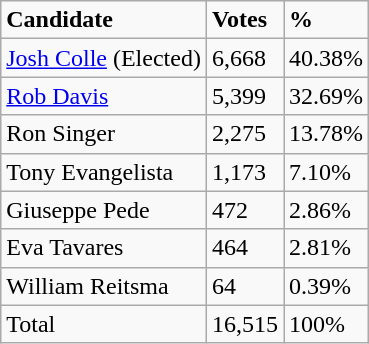<table class="wikitable">
<tr>
<td><strong>Candidate</strong></td>
<td><strong>Votes</strong></td>
<td><strong>%</strong></td>
</tr>
<tr>
<td><a href='#'>Josh Colle</a> (Elected)</td>
<td>6,668</td>
<td>40.38%</td>
</tr>
<tr>
<td><a href='#'>Rob Davis</a></td>
<td>5,399</td>
<td>32.69%</td>
</tr>
<tr>
<td>Ron Singer</td>
<td>2,275</td>
<td>13.78%</td>
</tr>
<tr>
<td>Tony Evangelista</td>
<td>1,173</td>
<td>7.10%</td>
</tr>
<tr>
<td>Giuseppe Pede</td>
<td>472</td>
<td>2.86%</td>
</tr>
<tr>
<td>Eva Tavares</td>
<td>464</td>
<td>2.81%</td>
</tr>
<tr>
<td>William Reitsma</td>
<td>64</td>
<td>0.39%</td>
</tr>
<tr>
<td>Total</td>
<td>16,515</td>
<td>100%</td>
</tr>
</table>
